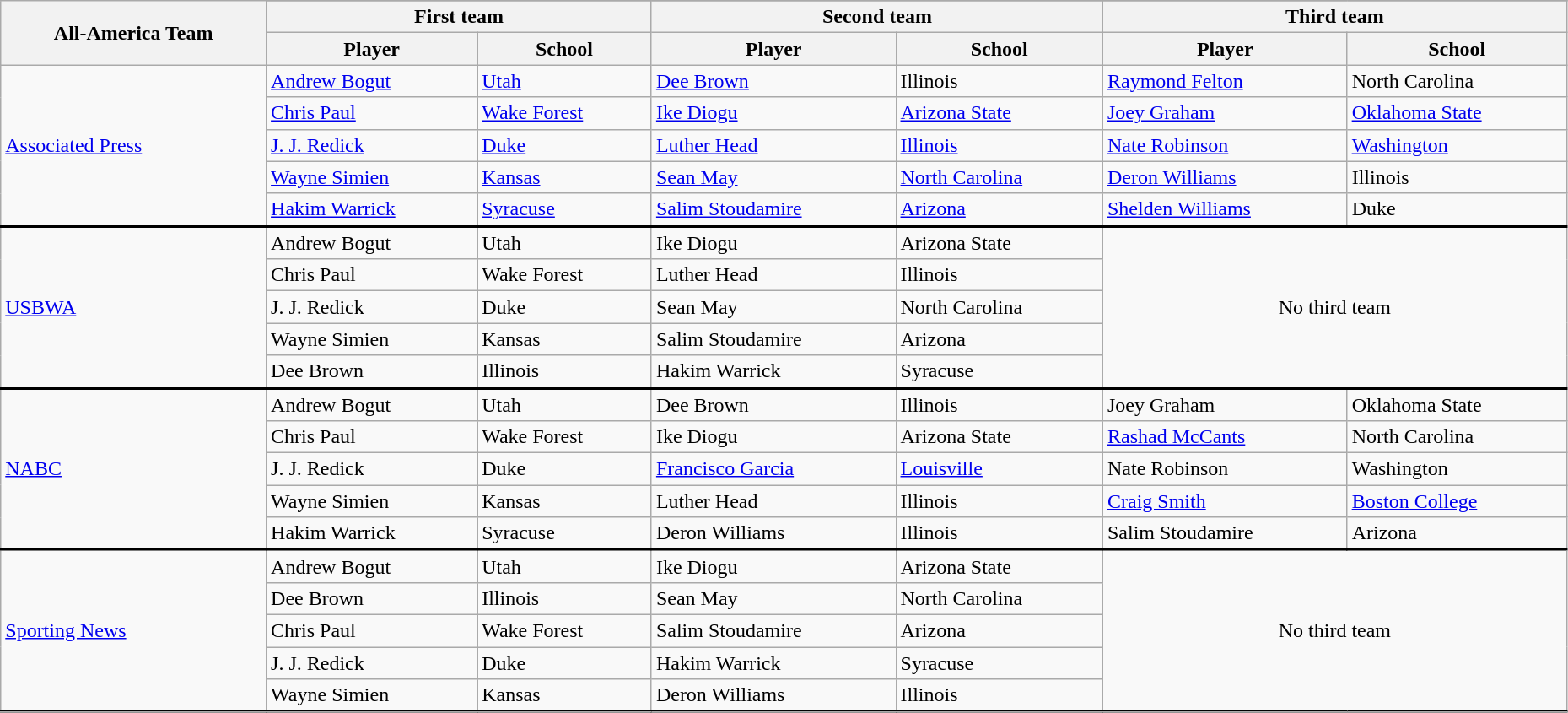<table class="wikitable" style="width:98%;">
<tr>
<th rowspan=3>All-America Team</th>
</tr>
<tr>
<th colspan=2>First team</th>
<th colspan=2>Second team</th>
<th colspan=2>Third team</th>
</tr>
<tr>
<th>Player</th>
<th>School</th>
<th>Player</th>
<th>School</th>
<th>Player</th>
<th>School</th>
</tr>
<tr>
<td rowspan=5><a href='#'>Associated Press</a></td>
<td><a href='#'>Andrew Bogut</a></td>
<td><a href='#'>Utah</a></td>
<td><a href='#'>Dee Brown</a></td>
<td>Illinois</td>
<td><a href='#'>Raymond Felton</a></td>
<td>North Carolina</td>
</tr>
<tr>
<td><a href='#'>Chris Paul</a></td>
<td><a href='#'>Wake Forest</a></td>
<td><a href='#'>Ike Diogu</a></td>
<td><a href='#'>Arizona State</a></td>
<td><a href='#'>Joey Graham</a></td>
<td><a href='#'>Oklahoma State</a></td>
</tr>
<tr>
<td><a href='#'>J. J. Redick</a></td>
<td><a href='#'>Duke</a></td>
<td><a href='#'>Luther Head</a></td>
<td><a href='#'>Illinois</a></td>
<td><a href='#'>Nate Robinson</a></td>
<td><a href='#'>Washington</a></td>
</tr>
<tr>
<td><a href='#'>Wayne Simien</a></td>
<td><a href='#'>Kansas</a></td>
<td><a href='#'>Sean May</a></td>
<td><a href='#'>North Carolina</a></td>
<td><a href='#'>Deron Williams</a></td>
<td>Illinois</td>
</tr>
<tr>
<td><a href='#'>Hakim Warrick</a></td>
<td><a href='#'>Syracuse</a></td>
<td><a href='#'>Salim Stoudamire</a></td>
<td><a href='#'>Arizona</a></td>
<td><a href='#'>Shelden Williams</a></td>
<td>Duke</td>
</tr>
<tr style = "border-top:2px solid black;">
<td rowspan=5><a href='#'>USBWA</a></td>
<td>Andrew Bogut</td>
<td>Utah</td>
<td>Ike Diogu</td>
<td>Arizona State</td>
<td rowspan=5 colspan=3 align=center>No third team</td>
</tr>
<tr>
<td>Chris Paul</td>
<td>Wake Forest</td>
<td>Luther Head</td>
<td>Illinois</td>
</tr>
<tr>
<td>J. J. Redick</td>
<td>Duke</td>
<td>Sean May</td>
<td>North Carolina</td>
</tr>
<tr>
<td>Wayne Simien</td>
<td>Kansas</td>
<td>Salim Stoudamire</td>
<td>Arizona</td>
</tr>
<tr>
<td>Dee Brown</td>
<td>Illinois</td>
<td>Hakim Warrick</td>
<td>Syracuse</td>
</tr>
<tr style = "border-top:2px solid black;">
<td rowspan=5><a href='#'>NABC</a></td>
<td>Andrew Bogut</td>
<td>Utah</td>
<td>Dee Brown</td>
<td>Illinois</td>
<td>Joey Graham</td>
<td>Oklahoma State</td>
</tr>
<tr>
<td>Chris Paul</td>
<td>Wake Forest</td>
<td>Ike Diogu</td>
<td>Arizona State</td>
<td><a href='#'>Rashad McCants</a></td>
<td>North Carolina</td>
</tr>
<tr>
<td>J. J. Redick</td>
<td>Duke</td>
<td><a href='#'>Francisco Garcia</a></td>
<td><a href='#'>Louisville</a></td>
<td>Nate Robinson</td>
<td>Washington</td>
</tr>
<tr>
<td>Wayne Simien</td>
<td>Kansas</td>
<td>Luther Head</td>
<td>Illinois</td>
<td><a href='#'>Craig Smith</a></td>
<td><a href='#'>Boston College</a></td>
</tr>
<tr>
<td>Hakim Warrick</td>
<td>Syracuse</td>
<td>Deron Williams</td>
<td>Illinois</td>
<td>Salim Stoudamire</td>
<td>Arizona</td>
</tr>
<tr style = "border-top:2px solid black;">
<td rowspan=5><a href='#'>Sporting News</a></td>
<td>Andrew Bogut</td>
<td>Utah</td>
<td>Ike Diogu</td>
<td>Arizona State</td>
<td rowspan=5 colspan=3 align=center>No third team</td>
</tr>
<tr>
<td>Dee Brown</td>
<td>Illinois</td>
<td>Sean May</td>
<td>North Carolina</td>
</tr>
<tr>
<td>Chris Paul</td>
<td>Wake Forest</td>
<td>Salim Stoudamire</td>
<td>Arizona</td>
</tr>
<tr>
<td>J. J. Redick</td>
<td>Duke</td>
<td>Hakim Warrick</td>
<td>Syracuse</td>
</tr>
<tr>
<td>Wayne Simien</td>
<td>Kansas</td>
<td>Deron Williams</td>
<td>Illinois</td>
</tr>
<tr style = "border-top:2px solid black;">
</tr>
</table>
